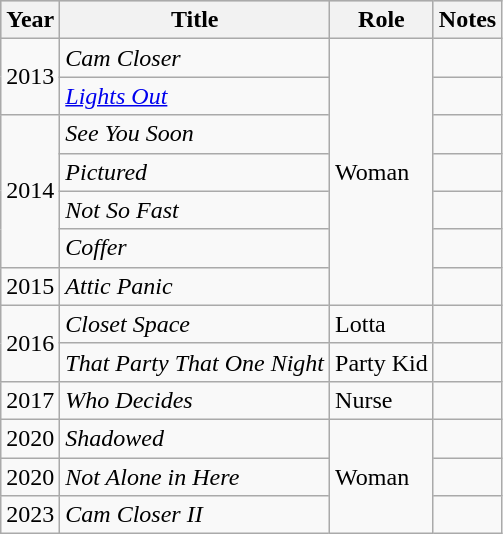<table class="wikitable sortable">
<tr style="background:#ccc; text-align:center;">
<th>Year</th>
<th>Title</th>
<th>Role</th>
<th class="unsortable">Notes</th>
</tr>
<tr>
<td rowspan="2">2013</td>
<td><em>Cam Closer</em></td>
<td rowspan="7">Woman</td>
<td></td>
</tr>
<tr>
<td><em><a href='#'>Lights Out</a></em></td>
<td></td>
</tr>
<tr>
<td rowspan="4">2014</td>
<td><em>See You Soon</em></td>
<td></td>
</tr>
<tr>
<td><em>Pictured</em></td>
<td></td>
</tr>
<tr>
<td><em>Not So Fast</em></td>
<td></td>
</tr>
<tr>
<td><em>Coffer</em></td>
<td></td>
</tr>
<tr>
<td>2015</td>
<td><em>Attic Panic</em></td>
<td></td>
</tr>
<tr>
<td rowspan="2">2016</td>
<td><em>Closet Space</em></td>
<td>Lotta</td>
<td></td>
</tr>
<tr>
<td><em>That Party That One Night</em></td>
<td>Party Kid</td>
<td></td>
</tr>
<tr>
<td>2017</td>
<td><em>Who Decides</em></td>
<td>Nurse</td>
<td></td>
</tr>
<tr>
<td>2020</td>
<td><em>Shadowed</em></td>
<td rowspan="3">Woman</td>
<td></td>
</tr>
<tr>
<td>2020</td>
<td><em>Not Alone in Here</em></td>
<td></td>
</tr>
<tr>
<td>2023</td>
<td><em>Cam Closer II</em></td>
<td></td>
</tr>
</table>
